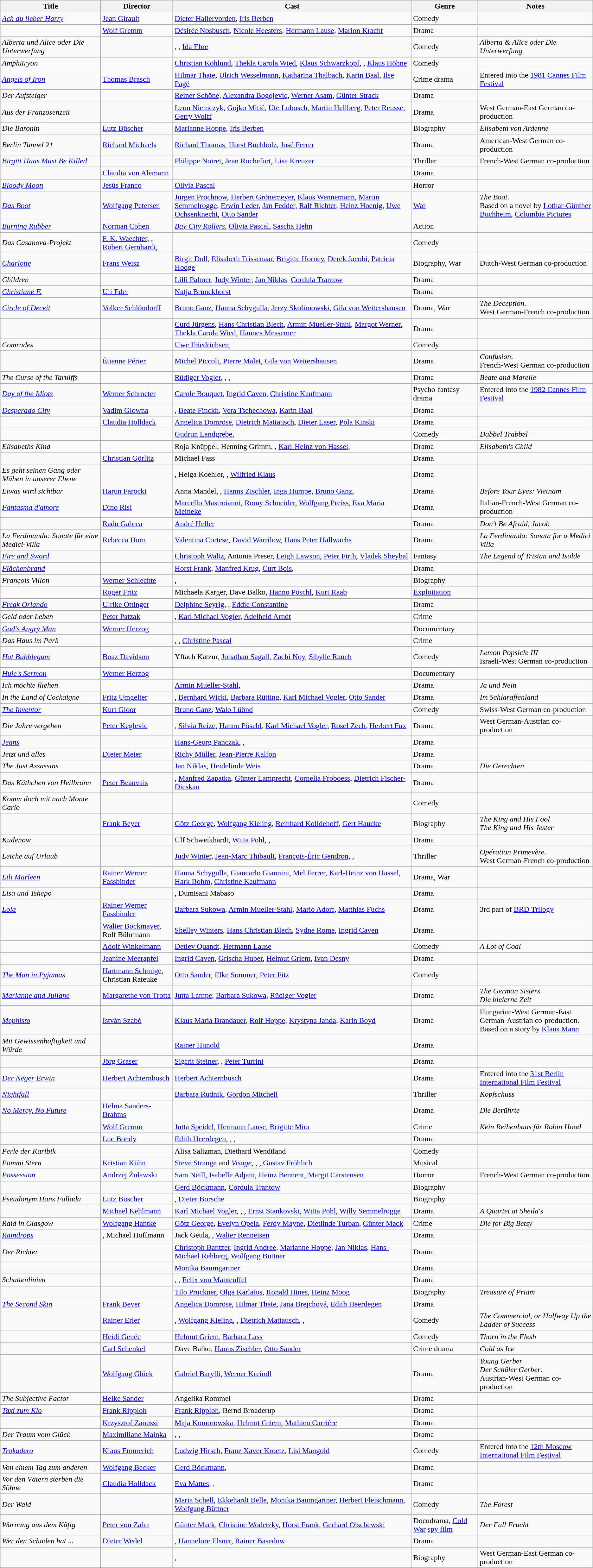<table class="wikitable">
<tr>
<th>Title</th>
<th>Director</th>
<th>Cast</th>
<th>Genre</th>
<th>Notes</th>
</tr>
<tr>
<td><em><a href='#'>Ach du lieber Harry</a></em></td>
<td><a href='#'>Jean Girault</a></td>
<td><a href='#'>Dieter Hallervorden</a>, <a href='#'>Iris Berben</a></td>
<td>Comedy</td>
<td></td>
</tr>
<tr>
<td><em></em></td>
<td><a href='#'>Wolf Gremm</a></td>
<td><a href='#'>Désirée Nosbusch</a>, <a href='#'>Nicole Heesters</a>, <a href='#'>Hermann Lause</a>, <a href='#'>Marion Kracht</a></td>
<td>Drama</td>
<td></td>
</tr>
<tr>
<td><em>Alberta und Alice oder Die Unterwerfung</em></td>
<td></td>
<td>, , <a href='#'>Ida Ehre</a></td>
<td>Comedy</td>
<td> <em>Alberta & Alice oder Die Unterwerfung</em></td>
</tr>
<tr>
<td><em>Amphitryon</em></td>
<td></td>
<td><a href='#'>Christian Kohlund</a>, <a href='#'>Thekla Carola Wied</a>, <a href='#'>Klaus Schwarzkopf</a>, , <a href='#'>Klaus Höhne</a></td>
<td>Comedy</td>
<td></td>
</tr>
<tr>
<td><em><a href='#'>Angels of Iron</a></em></td>
<td><a href='#'>Thomas Brasch</a></td>
<td><a href='#'>Hilmar Thate</a>, <a href='#'>Ulrich Wesselmann</a>, <a href='#'>Katharina Thalbach</a>, <a href='#'>Karin Baal</a>, <a href='#'>Ilse Pagé</a></td>
<td>Crime drama</td>
<td>Entered into the <a href='#'>1981 Cannes Film Festival</a></td>
</tr>
<tr>
<td><em>Der Aufsteiger</em></td>
<td></td>
<td><a href='#'>Reiner Schöne</a>, <a href='#'>Alexandra Bogojevic</a>, <a href='#'>Werner Asam</a>, <a href='#'>Günter Strack</a></td>
<td>Drama</td>
<td></td>
</tr>
<tr>
<td><em>Aus der Franzosenzeit</em></td>
<td></td>
<td><a href='#'>Leon Niemczyk</a>, <a href='#'>Gojko Mitić</a>, <a href='#'>Ute Lubosch</a>, <a href='#'>Martin Hellberg</a>, <a href='#'>Peter Reusse</a>, <a href='#'>Gerry Wolff</a></td>
<td>Drama</td>
<td>West German-East German co-production</td>
</tr>
<tr>
<td><em>Die Baronin</em></td>
<td><a href='#'>Lutz Büscher</a></td>
<td><a href='#'>Marianne Hoppe</a>, <a href='#'>Iris Berben</a></td>
<td>Biography</td>
<td> <em>Elisabeth von Ardenne</em></td>
</tr>
<tr>
<td><em>Berlin Tunnel 21</em></td>
<td><a href='#'>Richard Michaels</a></td>
<td><a href='#'>Richard Thomas</a>, <a href='#'>Horst Buchholz</a>, <a href='#'>José Ferrer</a></td>
<td>Drama</td>
<td>American-West German co-production</td>
</tr>
<tr>
<td><em><a href='#'>Birgitt Haas Must Be Killed</a></em></td>
<td></td>
<td><a href='#'>Philippe Noiret</a>, <a href='#'>Jean Rochefort</a>, <a href='#'>Lisa Kreuzer</a></td>
<td>Thriller</td>
<td>French-West German co-production</td>
</tr>
<tr>
<td><em></em></td>
<td><a href='#'>Claudia von Alemann</a></td>
<td></td>
<td>Drama</td>
<td></td>
</tr>
<tr>
<td><em><a href='#'>Bloody Moon</a></em></td>
<td><a href='#'>Jesús Franco</a></td>
<td><a href='#'>Olivia Pascal</a></td>
<td>Horror</td>
<td></td>
</tr>
<tr>
<td><em><a href='#'>Das Boot</a></em></td>
<td><a href='#'>Wolfgang Petersen</a></td>
<td><a href='#'>Jürgen Prochnow</a>, <a href='#'>Herbert Grönemeyer</a>, <a href='#'>Klaus Wennemann</a>, <a href='#'>Martin Semmelrogge</a>, <a href='#'>Erwin Leder</a>, <a href='#'>Jan Fedder</a>, <a href='#'>Ralf Richter</a>, <a href='#'>Heinz Hoenig</a>, <a href='#'>Uwe Ochsenknecht</a>, <a href='#'>Otto Sander</a></td>
<td><a href='#'>War</a></td>
<td> <em>The Boat</em>. <br> Based on a novel by <a href='#'>Lothar-Günther Buchheim</a>, <a href='#'>Columbia Pictures</a></td>
</tr>
<tr>
<td><em><a href='#'>Burning Rubber</a></em></td>
<td><a href='#'>Norman Cohen</a></td>
<td><em><a href='#'>Bay City Rollers</a></em>, <a href='#'>Olivia Pascal</a>, <a href='#'>Sascha Hehn</a></td>
<td>Action</td>
<td></td>
</tr>
<tr>
<td><em>Das Casanova-Projekt</em></td>
<td><a href='#'>F. K. Waechter</a>, , <a href='#'>Robert Gernhardt</a>, </td>
<td></td>
<td>Comedy</td>
<td></td>
</tr>
<tr>
<td><em><a href='#'>Charlotte</a></em></td>
<td><a href='#'>Frans Weisz</a></td>
<td><a href='#'>Birgit Doll</a>, <a href='#'>Elisabeth Trissenaar</a>, <a href='#'>Brigitte Horney</a>, <a href='#'>Derek Jacobi</a>, <a href='#'>Patricia Hodge</a></td>
<td>Biography, War</td>
<td>Dutch-West German co-production</td>
</tr>
<tr>
<td><em>Children</em></td>
<td></td>
<td><a href='#'>Lilli Palmer</a>, <a href='#'>Judy Winter</a>, <a href='#'>Jan Niklas</a>, <a href='#'>Cordula Trantow</a></td>
<td>Drama</td>
<td></td>
</tr>
<tr>
<td><em><a href='#'>Christiane F.</a></em></td>
<td><a href='#'>Uli Edel</a></td>
<td><a href='#'>Natja Brunckhorst</a></td>
<td>Drama</td>
<td></td>
</tr>
<tr>
<td><em><a href='#'>Circle of Deceit</a></em></td>
<td><a href='#'>Volker Schlöndorff</a></td>
<td><a href='#'>Bruno Ganz</a>, <a href='#'>Hanna Schygulla</a>, <a href='#'>Jerzy Skolimowski</a>, <a href='#'>Gila von Weitershausen</a></td>
<td>Drama, War</td>
<td> <em>The Deception</em>. <br> West German-French co-production</td>
</tr>
<tr>
<td><em></em></td>
<td></td>
<td><a href='#'>Curd Jürgens</a>, <a href='#'>Hans Christian Blech</a>, <a href='#'>Armin Mueller-Stahl</a>, <a href='#'>Margot Werner</a>, <a href='#'>Thekla Carola Wied</a>, <a href='#'>Hannes Messemer</a></td>
<td>Drama</td>
<td></td>
</tr>
<tr>
<td><em>Comrades</em></td>
<td></td>
<td><a href='#'>Uwe Friedrichsen</a>, </td>
<td>Comedy</td>
<td></td>
</tr>
<tr>
<td><em></em></td>
<td><a href='#'>Étienne Périer</a></td>
<td><a href='#'>Michel Piccoli</a>, <a href='#'>Pierre Malet</a>, <a href='#'>Gila von Weitershausen</a></td>
<td>Drama</td>
<td> <em>Confusion</em>. <br> French-West German co-production</td>
</tr>
<tr>
<td><em>The Curse of the Tarniffs</em></td>
<td></td>
<td><a href='#'>Rüdiger Vogler</a>, , , </td>
<td>Drama</td>
<td> <em>Beate and Mareile</em></td>
</tr>
<tr>
<td><em><a href='#'>Day of the Idiots</a></em></td>
<td><a href='#'>Werner Schroeter</a></td>
<td><a href='#'>Carole Bouquet</a>, <a href='#'>Ingrid Caven</a>, <a href='#'>Christine Kaufmann</a></td>
<td>Psycho-fantasy drama</td>
<td>Entered into the <a href='#'>1982 Cannes Film Festival</a></td>
</tr>
<tr>
<td><em><a href='#'>Desperado City</a></em></td>
<td><a href='#'>Vadim Glowna</a></td>
<td>, <a href='#'>Beate Finckh</a>, <a href='#'>Vera Tschechowa</a>, <a href='#'>Karin Baal</a></td>
<td>Drama</td>
<td></td>
</tr>
<tr>
<td><em></em></td>
<td><a href='#'>Claudia Holldack</a></td>
<td><a href='#'>Angelica Domröse</a>, <a href='#'>Dietrich Mattausch</a>, <a href='#'>Dieter Laser</a>, <a href='#'>Pola Kinski</a></td>
<td>Drama</td>
<td></td>
</tr>
<tr>
<td><em></em></td>
<td></td>
<td><a href='#'>Gudrun Landgrebe</a>, </td>
<td>Comedy</td>
<td> <em>Dabbel Trabbel</em></td>
</tr>
<tr>
<td><em>Elisabeths Kind</em></td>
<td></td>
<td>Roja Knüppel, Henning Grimm, , <a href='#'>Karl-Heinz von Hassel</a>, </td>
<td>Drama</td>
<td> <em>Elisabeth's Child</em></td>
</tr>
<tr>
<td><em></em></td>
<td><a href='#'>Christian Görlitz</a></td>
<td>Michael Fass</td>
<td>Drama</td>
<td></td>
</tr>
<tr>
<td><em>Es geht seinen Gang oder Mühen in unserer Ebene</em></td>
<td></td>
<td>, Helga Koehler, , <a href='#'>Wilfried Klaus</a></td>
<td>Drama</td>
<td></td>
</tr>
<tr>
<td><em>Etwas wird sichtbar</em></td>
<td><a href='#'>Harun Farocki</a></td>
<td>Anna Mandel, , <a href='#'>Hanns Zischler</a>, <a href='#'>Inga Humpe</a>, <a href='#'>Bruno Ganz</a>, </td>
<td>Drama</td>
<td> <em>Before Your Eyes: Vietnam</em></td>
</tr>
<tr>
<td><em><a href='#'>Fantasma d'amore</a></em></td>
<td><a href='#'>Dino Risi</a></td>
<td><a href='#'>Marcello Mastroianni</a>, <a href='#'>Romy Schneider</a>, <a href='#'>Wolfgang Preiss</a>, <a href='#'>Eva Maria Meineke</a></td>
<td>Drama</td>
<td>Italian-French-West German co-production</td>
</tr>
<tr>
<td><em></em></td>
<td><a href='#'>Radu Gabrea</a></td>
<td><a href='#'>André Heller</a></td>
<td>Drama</td>
<td> <em>Don't Be Afraid, Jacob</em></td>
</tr>
<tr>
<td><em>La Ferdinanda: Sonate für eine Medici-Villa</em></td>
<td><a href='#'>Rebecca Horn</a></td>
<td><a href='#'>Valentina Cortese</a>, <a href='#'>David Warrilow</a>, <a href='#'>Hans Peter Hallwachs</a></td>
<td>Drama</td>
<td> <em>La Ferdinanda: Sonata for a Medici Villa</em></td>
</tr>
<tr>
<td><em><a href='#'>Fire and Sword</a></em></td>
<td></td>
<td><a href='#'>Christoph Waltz</a>, Antonia Preser, <a href='#'>Leigh Lawson</a>, <a href='#'>Peter Firth</a>, <a href='#'>Vladek Sheybal</a></td>
<td>Fantasy</td>
<td> <em>The Legend of Tristan and Isolde</em></td>
</tr>
<tr>
<td><em><a href='#'>Flächenbrand</a></em></td>
<td></td>
<td><a href='#'>Horst Frank</a>, <a href='#'>Manfred Krug</a>, <a href='#'>Curt Bois</a>, </td>
<td>Drama</td>
<td></td>
</tr>
<tr>
<td><em>François Villon</em></td>
<td><a href='#'>Werner Schlechte</a></td>
<td>, </td>
<td>Biography</td>
<td></td>
</tr>
<tr>
<td><em></em></td>
<td><a href='#'>Roger Fritz</a></td>
<td>Michaela Karger, Dave Balko, <a href='#'>Hanno Pöschl</a>, <a href='#'>Kurt Raab</a></td>
<td><a href='#'>Exploitation</a></td>
<td></td>
</tr>
<tr>
<td><em><a href='#'>Freak Orlando</a></em></td>
<td><a href='#'>Ulrike Ottinger</a></td>
<td><a href='#'>Delphine Seyrig</a>, , <a href='#'>Eddie Constantine</a></td>
<td>Drama</td>
<td></td>
</tr>
<tr>
<td><em>Geld oder Leben</em></td>
<td><a href='#'>Peter Patzak</a></td>
<td>, <a href='#'>Karl Michael Vogler</a>, <a href='#'>Adelheid Arndt</a></td>
<td>Crime</td>
<td></td>
</tr>
<tr>
<td><em><a href='#'>God's Angry Man</a></em></td>
<td><a href='#'>Werner Herzog</a></td>
<td></td>
<td>Documentary</td>
<td></td>
</tr>
<tr>
<td><em>Das Haus im Park</em></td>
<td></td>
<td>, , <a href='#'>Christine Pascal</a></td>
<td>Crime</td>
<td></td>
</tr>
<tr>
<td><em><a href='#'>Hot Bubblegum</a></em></td>
<td><a href='#'>Boaz Davidson</a></td>
<td>Yftach Katzur, <a href='#'>Jonathan Sagall</a>, <a href='#'>Zachi Noy</a>, <a href='#'>Sibylle Rauch</a></td>
<td>Comedy</td>
<td> <em>Lemon Popsicle III</em> <br> Israeli-West German co-production</td>
</tr>
<tr>
<td><em><a href='#'>Huie's Sermon</a></em></td>
<td><a href='#'>Werner Herzog</a></td>
<td></td>
<td>Documentary</td>
<td></td>
</tr>
<tr>
<td><em>Ich möchte fliehen</em></td>
<td></td>
<td><a href='#'>Armin Mueller-Stahl</a>, </td>
<td>Drama</td>
<td> <em>Ja und Nein</em></td>
</tr>
<tr>
<td><em>In the Land of Cockaigne</em></td>
<td><a href='#'>Fritz Umgelter</a></td>
<td>, <a href='#'>Bernhard Wicki</a>, <a href='#'>Barbara Rütting</a>, <a href='#'>Karl Michael Vogler</a>, <a href='#'>Otto Sander</a></td>
<td>Drama</td>
<td> <em>Im Schlaraffenland</em></td>
</tr>
<tr>
<td><em><a href='#'>The Inventor</a></em></td>
<td><a href='#'>Kurt Gloor</a></td>
<td><a href='#'>Bruno Ganz</a>, <a href='#'>Walo Lüönd</a></td>
<td>Comedy</td>
<td>Swiss-West German co-production</td>
</tr>
<tr>
<td><em>Die Jahre vergehen</em></td>
<td><a href='#'>Peter Keglevic</a></td>
<td>, <a href='#'>Silvia Reize</a>, <a href='#'>Hanno Pöschl</a>, <a href='#'>Karl Michael Vogler</a>, <a href='#'>Rosel Zech</a>, <a href='#'>Herbert Fux</a></td>
<td>Drama</td>
<td>West German-Austrian co-production</td>
</tr>
<tr>
<td><em><a href='#'>Jeans</a></em></td>
<td></td>
<td><a href='#'>Hans-Georg Panczak</a>, , </td>
<td>Drama</td>
<td></td>
</tr>
<tr>
<td><em>Jetzt und alles</em></td>
<td><a href='#'>Dieter Meier</a></td>
<td><a href='#'>Richy Müller</a>, <a href='#'>Jean-Pierre Kalfon</a></td>
<td>Drama</td>
<td></td>
</tr>
<tr>
<td><em>The Just Assassins</em></td>
<td></td>
<td><a href='#'>Jan Niklas</a>, <a href='#'>Heidelinde Weis</a></td>
<td>Drama</td>
<td> <em>Die Gerechten</em></td>
</tr>
<tr>
<td><em>Das Käthchen von Heilbronn</em></td>
<td><a href='#'>Peter Beauvais</a></td>
<td>, <a href='#'>Manfred Zapatka</a>, <a href='#'>Günter Lamprecht</a>, <a href='#'>Cornelia Froboess</a>, <a href='#'>Dietrich Fischer-Dieskau</a></td>
<td>Drama</td>
<td></td>
</tr>
<tr>
<td><em>Komm doch mit nach Monte Carlo</em></td>
<td></td>
<td></td>
<td>Comedy</td>
<td></td>
</tr>
<tr>
<td><em></em></td>
<td><a href='#'>Frank Beyer</a></td>
<td><a href='#'>Götz George</a>, <a href='#'>Wolfgang Kieling</a>, <a href='#'>Reinhard Kolldehoff</a>, <a href='#'>Gert Haucke</a></td>
<td>Biography</td>
<td> <em>The King and His Fool</em> <br>  <em>The King and His Jester</em></td>
</tr>
<tr>
<td><em>Kudenow</em></td>
<td></td>
<td>Ulf Schweikhardt, <a href='#'>Witta Pohl</a>, , </td>
<td>Drama</td>
<td></td>
</tr>
<tr>
<td><em>Leiche auf Urlaub</em></td>
<td></td>
<td><a href='#'>Judy Winter</a>, <a href='#'>Jean-Marc Thibault</a>, <a href='#'>François-Éric Gendron</a>, , </td>
<td>Thriller</td>
<td> <em>Opération Primevère</em>. <br> West German-French co-production</td>
</tr>
<tr>
<td><em><a href='#'>Lili Marleen</a></em></td>
<td><a href='#'>Rainer Werner Fassbinder</a></td>
<td><a href='#'>Hanna Schygulla</a>, <a href='#'>Giancarlo Giannini</a>, <a href='#'>Mel Ferrer</a>, <a href='#'>Karl-Heinz von Hassel</a>, <a href='#'>Hark Bohm</a>, <a href='#'>Christine Kaufmann</a></td>
<td>Drama, War</td>
<td></td>
</tr>
<tr>
<td><em>Lisa und Tshepo</em></td>
<td></td>
<td>, Dumisani Mabaso</td>
<td>Drama</td>
<td></td>
</tr>
<tr>
<td><em><a href='#'>Lola</a></em></td>
<td><a href='#'>Rainer Werner Fassbinder</a></td>
<td><a href='#'>Barbara Sukowa</a>, <a href='#'>Armin Mueller-Stahl</a>, <a href='#'>Mario Adorf</a>, <a href='#'>Matthias Fuchs</a></td>
<td>Drama</td>
<td>3rd part of <a href='#'>BRD Trilogy</a></td>
</tr>
<tr>
<td><em></em></td>
<td><a href='#'>Walter Bockmayer</a>, Rolf Bührmann</td>
<td><a href='#'>Shelley Winters</a>, <a href='#'>Hans Christian Blech</a>, <a href='#'>Sydne Rome</a>, <a href='#'>Ingrid Caven</a></td>
<td>Drama</td>
<td></td>
</tr>
<tr>
<td><em></em></td>
<td><a href='#'>Adolf Winkelmann</a></td>
<td><a href='#'>Detlev Quandt</a>, <a href='#'>Hermann Lause</a></td>
<td>Comedy</td>
<td> <em>A Lot of Coal</em></td>
</tr>
<tr>
<td><em></em></td>
<td><a href='#'>Jeanine Meerapfel</a></td>
<td><a href='#'>Ingrid Caven</a>, <a href='#'>Grischa Huber</a>, <a href='#'>Helmut Griem</a>, <a href='#'>Ivan Desny</a></td>
<td>Drama</td>
<td></td>
</tr>
<tr>
<td><em><a href='#'>The Man in Pyjamas</a></em></td>
<td><a href='#'>Hartmann Schmige</a>, <br> Christian Rateuke</td>
<td><a href='#'>Otto Sander</a>, <a href='#'>Elke Sommer</a>, <a href='#'>Peter Fitz</a></td>
<td>Comedy</td>
<td></td>
</tr>
<tr>
<td><em><a href='#'>Marianne and Juliane</a></em></td>
<td><a href='#'>Margarethe von Trotta</a></td>
<td><a href='#'>Jutta Lampe</a>, <a href='#'>Barbara Sukowa</a>, <a href='#'>Rüdiger Vogler</a></td>
<td>Drama</td>
<td> <em>The German Sisters</em> <br>  <em>Die bleierne Zeit</em></td>
</tr>
<tr>
<td><em><a href='#'>Mephisto</a></em></td>
<td><a href='#'>István Szabó</a></td>
<td><a href='#'>Klaus Maria Brandauer</a>, <a href='#'>Rolf Hoppe</a>, <a href='#'>Krystyna Janda</a>, <a href='#'>Karin Boyd</a></td>
<td>Drama</td>
<td>Hungarian-West German-East German-Austrian co-production. <br> Based on a story by <a href='#'>Klaus Mann</a></td>
</tr>
<tr>
<td><em>Mit Gewissenhaftigkeit und Würde</em></td>
<td></td>
<td><a href='#'>Rainer Hunold</a></td>
<td>Drama</td>
<td></td>
</tr>
<tr>
<td><em></em></td>
<td><a href='#'>Jörg Graser</a></td>
<td><a href='#'>Sigfrit Steiner</a>, , <a href='#'>Peter Turrini</a></td>
<td>Drama</td>
<td></td>
</tr>
<tr>
<td><em><a href='#'>Der Neger Erwin</a></em></td>
<td><a href='#'>Herbert Achternbusch</a></td>
<td><a href='#'>Herbert Achternbusch</a></td>
<td>Drama</td>
<td>Entered into the <a href='#'>31st Berlin International Film Festival</a></td>
</tr>
<tr>
<td><em><a href='#'>Nightfall</a></em></td>
<td></td>
<td><a href='#'>Barbara Rudnik</a>, <a href='#'>Gordon Mitchell</a></td>
<td>Thriller</td>
<td> <em>Kopfschuss</em></td>
</tr>
<tr>
<td><em><a href='#'>No Mercy, No Future</a></em></td>
<td><a href='#'>Helma Sanders-Brahms</a></td>
<td></td>
<td>Drama</td>
<td> <em>Die Berührte</em></td>
</tr>
<tr>
<td><em></em></td>
<td><a href='#'>Wolf Gremm</a></td>
<td><a href='#'>Jutta Speidel</a>, <a href='#'>Hermann Lause</a>, <a href='#'>Brigitte Mira</a></td>
<td>Crime</td>
<td> <em>Kein Reihenhaus für Robin Hood</em></td>
</tr>
<tr>
<td><em></em></td>
<td><a href='#'>Luc Bondy</a></td>
<td><a href='#'>Edith Heerdegen</a>, , , </td>
<td>Drama</td>
<td></td>
</tr>
<tr>
<td><em>Perle der Karibik</em></td>
<td></td>
<td>Alisa Saltzman, Diethard Wendtland</td>
<td>Comedy</td>
<td></td>
</tr>
<tr>
<td><em>Pommi Stern</em></td>
<td><a href='#'>Kristian Kühn</a></td>
<td><a href='#'>Steve Strange</a> and <em><a href='#'>Visage</a></em>, , , <a href='#'>Gustav Fröhlich</a></td>
<td>Musical</td>
<td></td>
</tr>
<tr>
<td><em><a href='#'>Possession</a></em></td>
<td><a href='#'>Andrzej Żuławski</a></td>
<td><a href='#'>Sam Neill</a>, <a href='#'>Isabelle Adjani</a>, <a href='#'>Heinz Bennent</a>, <a href='#'>Margit Carstensen</a></td>
<td>Horror</td>
<td>French-West German co-production</td>
</tr>
<tr>
<td><em></em></td>
<td></td>
<td><a href='#'>Gerd Böckmann</a>, <a href='#'>Cordula Trantow</a></td>
<td>Biography</td>
<td></td>
</tr>
<tr>
<td><em>Pseudonym Hans Fallada</em></td>
<td><a href='#'>Lutz Büscher</a></td>
<td>, <a href='#'>Dieter Borsche</a></td>
<td>Biography</td>
<td></td>
</tr>
<tr>
<td><em></em></td>
<td><a href='#'>Michael Kehlmann</a></td>
<td><a href='#'>Karl Michael Vogler</a>, , , <a href='#'>Ernst Stankovski</a>, <a href='#'>Witta Pohl</a>, <a href='#'>Willy Semmelrogge</a></td>
<td>Drama</td>
<td> <em>A Quartet at Sheila's</em></td>
</tr>
<tr>
<td><em>Raid in Glasgow</em></td>
<td><a href='#'>Wolfgang Hantke</a></td>
<td><a href='#'>Götz George</a>, <a href='#'>Evelyn Opela</a>, <a href='#'>Ferdy Mayne</a>, <a href='#'>Dietlinde Turban</a>, <a href='#'>Günter Mack</a></td>
<td>Crime</td>
<td> <em>Die for Big Betsy</em></td>
</tr>
<tr>
<td><em><a href='#'>Raindrops</a></em></td>
<td>, Michael Hoffmann</td>
<td>Jack Geula, , <a href='#'>Walter Renneisen</a></td>
<td>Drama</td>
<td></td>
</tr>
<tr>
<td><em>Der Richter</em></td>
<td></td>
<td><a href='#'>Christoph Bantzer</a>, <a href='#'>Ingrid Andree</a>, <a href='#'>Marianne Hoppe</a>, <a href='#'>Jan Niklas</a>, <a href='#'>Hans-Michael Rehberg</a>, <a href='#'>Wolfgang Büttner</a></td>
<td>Drama</td>
<td></td>
</tr>
<tr>
<td><em></em></td>
<td></td>
<td><a href='#'>Monika Baumgartner</a></td>
<td>Drama</td>
<td></td>
</tr>
<tr>
<td><em>Schattenlinien</em></td>
<td></td>
<td>, , <a href='#'>Felix von Manteuffel</a></td>
<td>Drama</td>
<td></td>
</tr>
<tr>
<td><em></em></td>
<td></td>
<td><a href='#'>Tilo Prückner</a>, <a href='#'>Olga Karlatos</a>, <a href='#'>Ronald Hines</a>, <a href='#'>Heinz Moog</a></td>
<td>Biography</td>
<td> <em>Treasure of Priam</em></td>
</tr>
<tr>
<td><em><a href='#'>The Second Skin</a></em></td>
<td><a href='#'>Frank Beyer</a></td>
<td><a href='#'>Angelica Domröse</a>, <a href='#'>Hilmar Thate</a>, <a href='#'>Jana Brejchová</a>, <a href='#'>Edith Heerdegen</a></td>
<td>Drama</td>
<td></td>
</tr>
<tr>
<td><em></em></td>
<td><a href='#'>Rainer Erler</a></td>
<td>, <a href='#'>Wolfgang Kieling</a>, , <a href='#'>Dietrich Mattausch</a>, , </td>
<td>Comedy</td>
<td> <em>The Commercial, or Halfway Up the Ladder of Success</em></td>
</tr>
<tr>
<td><em></em></td>
<td><a href='#'>Heidi Genée</a></td>
<td><a href='#'>Helmut Griem</a>, <a href='#'>Barbara Lass</a></td>
<td>Comedy</td>
<td> <em>Thorn in the Flesh</em></td>
</tr>
<tr>
<td><em></em></td>
<td><a href='#'>Carl Schenkel</a></td>
<td>Dave Balko, <a href='#'>Hanns Zischler</a>, <a href='#'>Otto Sander</a></td>
<td>Crime drama</td>
<td> <em>Cold as Ice</em></td>
</tr>
<tr>
<td><em></em></td>
<td><a href='#'>Wolfgang Glück</a></td>
<td><a href='#'>Gabriel Barylli</a>, <a href='#'>Werner Kreindl</a></td>
<td>Drama</td>
<td> <em>Young Gerber</em> <br>  <em>Der Schüler Gerber</em>. <br> Austrian-West German co-production</td>
</tr>
<tr>
<td><em>The Subjective Factor</em></td>
<td><a href='#'>Helke Sander</a></td>
<td>Angelika Rommel</td>
<td>Drama</td>
<td></td>
</tr>
<tr>
<td><em><a href='#'>Taxi zum Klo</a></em></td>
<td><a href='#'>Frank Ripploh</a></td>
<td><a href='#'>Frank Ripploh</a>, Bernd Broaderup</td>
<td>Drama</td>
<td></td>
</tr>
<tr>
<td><em></em></td>
<td><a href='#'>Krzysztof Zanussi</a></td>
<td><a href='#'>Maja Komorowska</a>, <a href='#'>Helmut Griem</a>, <a href='#'>Mathieu Carrière</a></td>
<td>Drama</td>
<td></td>
</tr>
<tr>
<td><em>Der Traum vom Glück</em></td>
<td><a href='#'>Maximiliane Mainka</a></td>
<td>, , </td>
<td>Drama</td>
<td></td>
</tr>
<tr>
<td><em><a href='#'>Trokadero</a></em></td>
<td><a href='#'>Klaus Emmerich</a></td>
<td><a href='#'>Ludwig Hirsch</a>, <a href='#'>Franz Xaver Kroetz</a>, <a href='#'>Lisi Mangold</a></td>
<td>Comedy</td>
<td>Entered into the <a href='#'>12th Moscow International Film Festival</a></td>
</tr>
<tr>
<td><em>Von einem Tag zum anderen </em></td>
<td><a href='#'>Wolfgang Becker</a></td>
<td><a href='#'>Gerd Böckmann</a>, </td>
<td>Drama</td>
<td></td>
</tr>
<tr>
<td><em>Vor den Vätern sterben die Söhne</em></td>
<td><a href='#'>Claudia Holldack</a></td>
<td><a href='#'>Eva Mattes</a>, , </td>
<td>Drama</td>
<td></td>
</tr>
<tr>
<td><em>Der Wald</em></td>
<td></td>
<td><a href='#'>Maria Schell</a>, <a href='#'>Ekkehardt Belle</a>, <a href='#'>Monika Baumgartner</a>, <a href='#'>Herbert Fleischmann</a>, <a href='#'>Wolfgang Büttner</a></td>
<td>Comedy</td>
<td> <em>The Forest</em></td>
</tr>
<tr>
<td><em>Warnung aus dem Käfig</em></td>
<td><a href='#'>Peter von Zahn</a></td>
<td><a href='#'>Günter Mack</a>, <a href='#'>Christine Wodetzky</a>, <a href='#'>Horst Frank</a>, <a href='#'>Gerhard Olschewski</a></td>
<td>Docudrama, <a href='#'>Cold War</a> <a href='#'>spy film</a></td>
<td> <em>Der Fall Frucht</em></td>
</tr>
<tr>
<td><em>Wer den Schaden hat ...</em></td>
<td><a href='#'>Dieter Wedel</a></td>
<td>, <a href='#'>Hannelore Elsner</a>, <a href='#'>Rainer Basedow</a></td>
<td>Drama</td>
<td></td>
</tr>
<tr>
<td><em></em></td>
<td></td>
<td>, </td>
<td>Biography</td>
<td>West German-East German co-production</td>
</tr>
<tr>
</tr>
</table>
